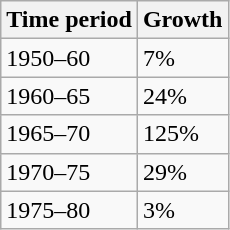<table class="wikitable floatright">
<tr>
<th>Time period</th>
<th>Growth</th>
</tr>
<tr>
<td>1950–60</td>
<td>7%</td>
</tr>
<tr>
<td>1960–65</td>
<td>24%</td>
</tr>
<tr>
<td>1965–70</td>
<td>125%</td>
</tr>
<tr>
<td>1970–75</td>
<td>29%</td>
</tr>
<tr>
<td>1975–80</td>
<td>3%</td>
</tr>
</table>
